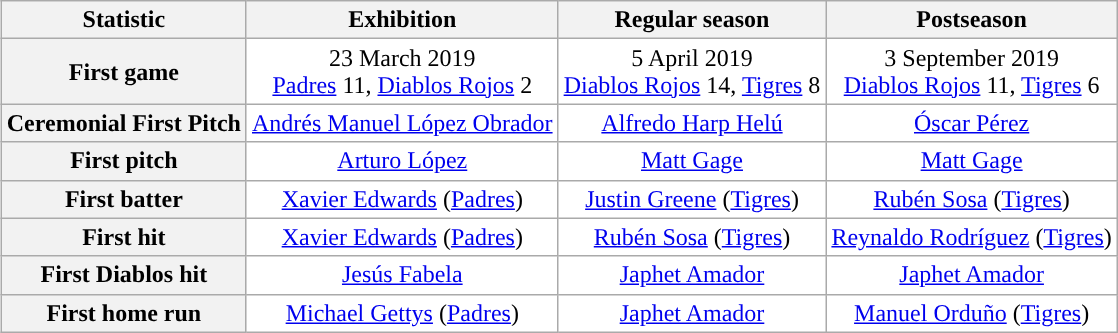<table class="wikitable" align=center style="margin-left:15px; text-align:center; background:#ffffff;">
<tr>
<th scope="col">Statistic</th>
<th scope="col">Exhibition</th>
<th scope="col">Regular season</th>
<th scope="col">Postseason</th>
</tr>
<tr>
<th>First game</th>
<td>23 March 2019<br><a href='#'>Padres</a> 11, <a href='#'>Diablos Rojos</a> 2</td>
<td>5 April 2019<br><a href='#'>Diablos Rojos</a> 14, <a href='#'>Tigres</a> 8</td>
<td>3 September 2019<br><a href='#'>Diablos Rojos</a> 11, <a href='#'>Tigres</a> 6</td>
</tr>
<tr>
<th scope"row">Ceremonial First Pitch</th>
<td><a href='#'>Andrés Manuel López Obrador</a></td>
<td><a href='#'>Alfredo Harp Helú</a></td>
<td><a href='#'>Óscar Pérez</a></td>
</tr>
<tr>
<th scope"row">First pitch</th>
<td><a href='#'>Arturo López</a></td>
<td><a href='#'>Matt Gage</a></td>
<td><a href='#'>Matt Gage</a></td>
</tr>
<tr>
<th scope"row">First batter</th>
<td><a href='#'>Xavier Edwards</a> (<a href='#'>Padres</a>)</td>
<td><a href='#'>Justin Greene</a> (<a href='#'>Tigres</a>)</td>
<td><a href='#'>Rubén Sosa</a> (<a href='#'>Tigres</a>)</td>
</tr>
<tr>
<th scope"row">First hit</th>
<td><a href='#'>Xavier Edwards</a> (<a href='#'>Padres</a>)</td>
<td><a href='#'>Rubén Sosa</a> (<a href='#'>Tigres</a>)</td>
<td><a href='#'>Reynaldo Rodríguez</a> (<a href='#'>Tigres</a>)</td>
</tr>
<tr>
<th scope"row">First Diablos hit</th>
<td><a href='#'>Jesús Fabela</a></td>
<td><a href='#'>Japhet Amador</a></td>
<td><a href='#'>Japhet Amador</a></td>
</tr>
<tr>
<th scope"row">First home run</th>
<td><a href='#'>Michael Gettys</a> (<a href='#'>Padres</a>)</td>
<td><a href='#'>Japhet Amador</a></td>
<td><a href='#'>Manuel Orduño</a> (<a href='#'>Tigres</a>)</td>
</tr>
</table>
